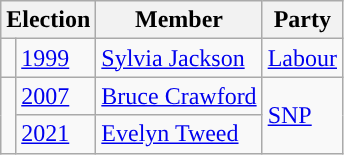<table class="wikitable">
<tr>
<th colspan="2">Election</th>
<th>Member</th>
<th>Party</th>
</tr>
<tr>
<td style="background-color: "></td>
<td><a href='#'>1999</a></td>
<td><a href='#'>Sylvia Jackson</a></td>
<td><a href='#'>Labour</a></td>
</tr>
<tr>
<td rowspan=2 style="background-color: "></td>
<td><a href='#'>2007</a></td>
<td><a href='#'>Bruce Crawford</a></td>
<td rowspan=2><a href='#'>SNP</a></td>
</tr>
<tr>
<td><a href='#'>2021</a></td>
<td><a href='#'>Evelyn Tweed</a></td>
</tr>
</table>
